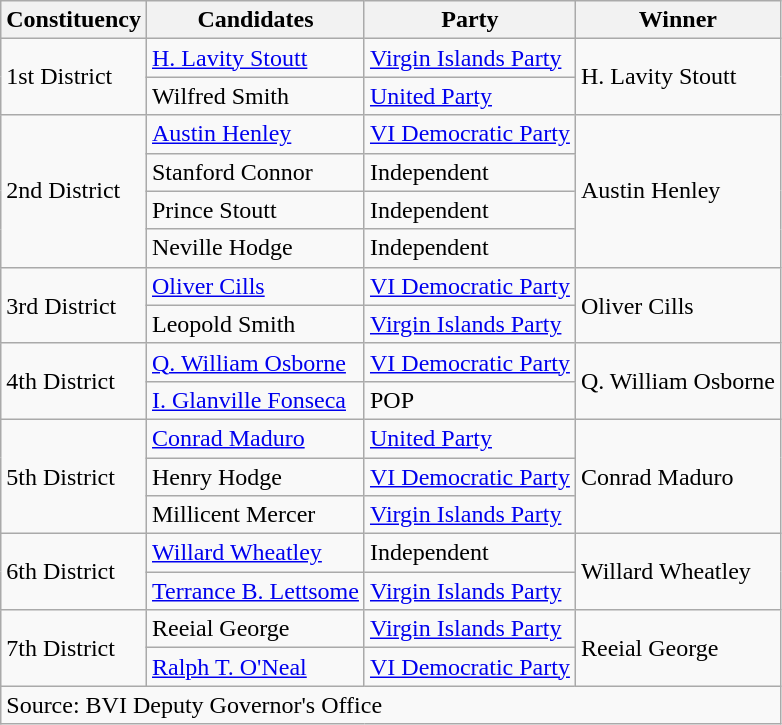<table class=wikitable>
<tr>
<th>Constituency</th>
<th>Candidates</th>
<th>Party</th>
<th>Winner</th>
</tr>
<tr>
<td rowspan=2>1st District</td>
<td><a href='#'>H. Lavity Stoutt</a></td>
<td><a href='#'>Virgin Islands Party</a></td>
<td rowspan=2>H. Lavity Stoutt</td>
</tr>
<tr>
<td>Wilfred Smith</td>
<td><a href='#'>United Party</a></td>
</tr>
<tr>
<td rowspan=4>2nd District</td>
<td><a href='#'>Austin Henley</a></td>
<td><a href='#'>VI Democratic Party</a></td>
<td rowspan=4>Austin Henley</td>
</tr>
<tr>
<td>Stanford Connor</td>
<td>Independent</td>
</tr>
<tr>
<td>Prince Stoutt</td>
<td>Independent</td>
</tr>
<tr>
<td>Neville Hodge</td>
<td>Independent</td>
</tr>
<tr>
<td rowspan=2>3rd District</td>
<td><a href='#'>Oliver Cills</a></td>
<td><a href='#'>VI Democratic Party</a></td>
<td rowspan=2>Oliver Cills</td>
</tr>
<tr>
<td>Leopold Smith</td>
<td><a href='#'>Virgin Islands Party</a></td>
</tr>
<tr>
<td rowspan=2>4th District</td>
<td><a href='#'>Q. William Osborne</a></td>
<td><a href='#'>VI Democratic Party</a></td>
<td rowspan=2>Q. William Osborne</td>
</tr>
<tr>
<td><a href='#'>I. Glanville Fonseca</a></td>
<td>POP</td>
</tr>
<tr>
<td rowspan=3>5th District</td>
<td><a href='#'>Conrad Maduro</a></td>
<td><a href='#'>United Party</a></td>
<td rowspan=3>Conrad Maduro</td>
</tr>
<tr>
<td>Henry Hodge</td>
<td><a href='#'>VI Democratic Party</a></td>
</tr>
<tr>
<td>Millicent Mercer</td>
<td><a href='#'>Virgin Islands Party</a></td>
</tr>
<tr>
<td rowspan=2>6th District</td>
<td><a href='#'>Willard Wheatley</a></td>
<td>Independent</td>
<td rowspan=2>Willard Wheatley</td>
</tr>
<tr>
<td><a href='#'>Terrance B. Lettsome</a></td>
<td><a href='#'>Virgin Islands Party</a></td>
</tr>
<tr>
<td rowspan=2>7th District</td>
<td>Reeial George</td>
<td><a href='#'>Virgin Islands Party</a></td>
<td rowspan=2>Reeial George</td>
</tr>
<tr>
<td><a href='#'>Ralph T. O'Neal</a></td>
<td><a href='#'>VI Democratic Party</a></td>
</tr>
<tr>
<td colspan=4>Source: BVI Deputy Governor's Office</td>
</tr>
</table>
